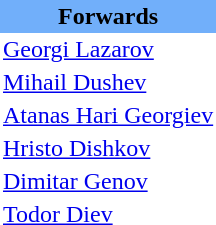<table class="toccolours" border="0" cellpadding="2" cellspacing="0" align="left" style="margin:0.5em;">
<tr>
<th colspan="4" align="center" bgcolor="#71AFFA"><span>Forwards</span></th>
</tr>
<tr>
<td> <a href='#'>Georgi Lazarov</a></td>
</tr>
<tr>
<td> <a href='#'>Mihail Dushev</a></td>
</tr>
<tr>
<td> <a href='#'>Atanas Hari Georgiev</a></td>
</tr>
<tr>
<td> <a href='#'>Hristo Dishkov</a></td>
</tr>
<tr>
<td> <a href='#'>Dimitar Genov</a></td>
</tr>
<tr>
<td> <a href='#'>Todor Diev</a></td>
</tr>
<tr>
</tr>
</table>
